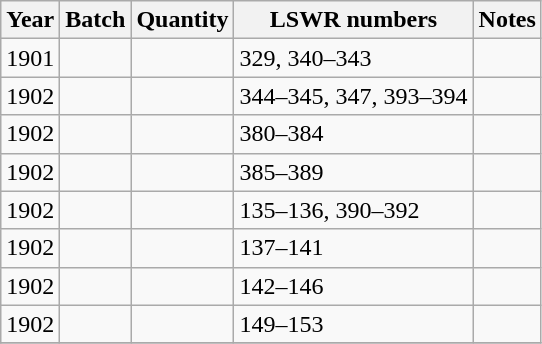<table class="wikitable collapsible uncollapsed">
<tr>
<th>Year</th>
<th>Batch</th>
<th>Quantity</th>
<th>LSWR numbers</th>
<th>Notes</th>
</tr>
<tr>
<td>1901</td>
<td></td>
<td></td>
<td>329, 340–343</td>
<td></td>
</tr>
<tr>
<td>1902</td>
<td></td>
<td></td>
<td>344–345, 347, 393–394</td>
<td></td>
</tr>
<tr>
<td>1902</td>
<td></td>
<td></td>
<td>380–384</td>
<td></td>
</tr>
<tr>
<td>1902</td>
<td></td>
<td></td>
<td>385–389</td>
<td></td>
</tr>
<tr>
<td>1902</td>
<td></td>
<td></td>
<td>135–136, 390–392</td>
<td></td>
</tr>
<tr>
<td>1902</td>
<td></td>
<td></td>
<td>137–141</td>
<td></td>
</tr>
<tr>
<td>1902</td>
<td></td>
<td></td>
<td>142–146</td>
<td></td>
</tr>
<tr>
<td>1902</td>
<td></td>
<td></td>
<td>149–153</td>
<td></td>
</tr>
<tr>
</tr>
</table>
